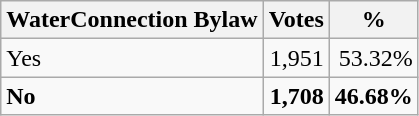<table class="wikitable">
<tr>
<th>WaterConnection Bylaw</th>
<th>Votes</th>
<th>%</th>
</tr>
<tr>
<td>Yes</td>
<td align="right">1,951</td>
<td align="right">53.32%</td>
</tr>
<tr>
<td><strong>No</strong></td>
<td align="right"><strong>1,708</strong></td>
<td align="right"><strong>46.68%</strong></td>
</tr>
</table>
